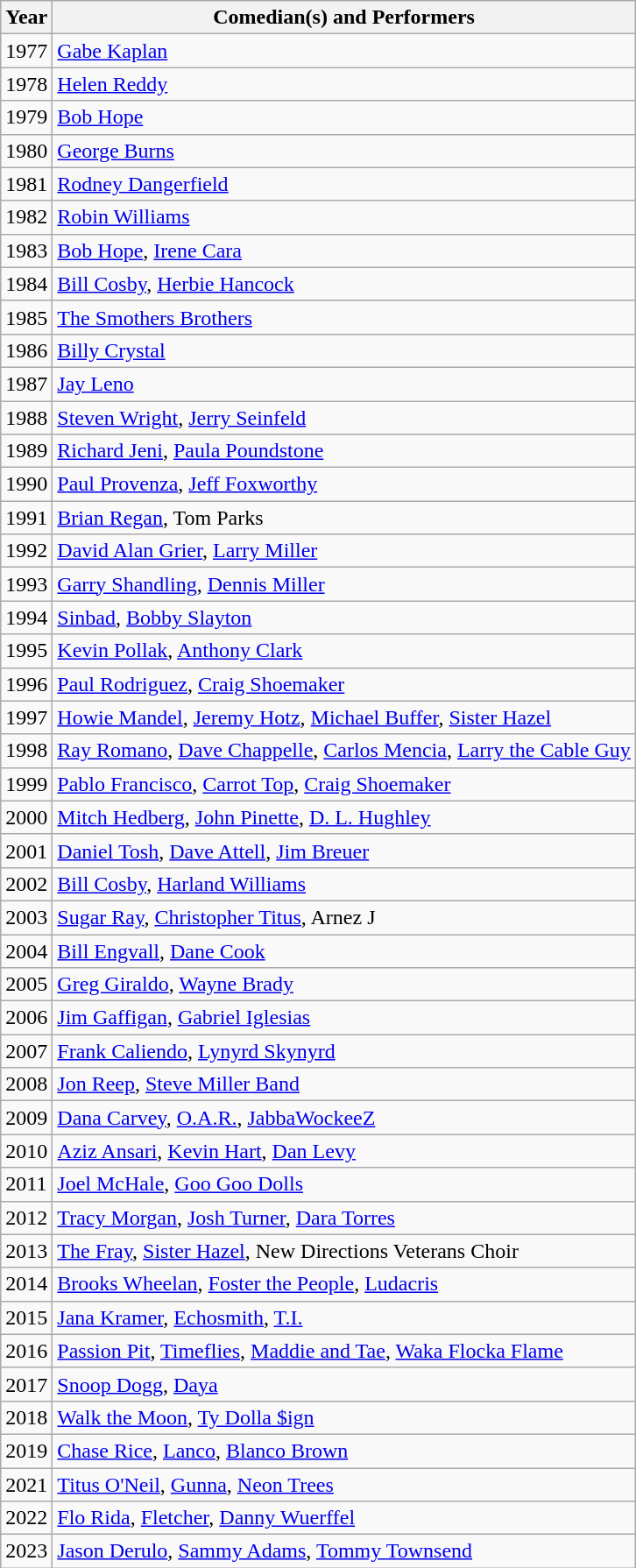<table class="wikitable">
<tr>
<th>Year</th>
<th>Comedian(s) and Performers</th>
</tr>
<tr>
<td>1977</td>
<td><a href='#'>Gabe Kaplan</a></td>
</tr>
<tr>
<td>1978</td>
<td><a href='#'>Helen Reddy</a></td>
</tr>
<tr>
<td>1979</td>
<td><a href='#'>Bob Hope</a></td>
</tr>
<tr>
<td>1980</td>
<td><a href='#'>George Burns</a></td>
</tr>
<tr>
<td>1981</td>
<td><a href='#'>Rodney Dangerfield</a></td>
</tr>
<tr>
<td>1982</td>
<td><a href='#'>Robin Williams</a></td>
</tr>
<tr>
<td>1983</td>
<td><a href='#'>Bob Hope</a>, <a href='#'>Irene Cara</a></td>
</tr>
<tr>
<td>1984</td>
<td><a href='#'>Bill Cosby</a>, <a href='#'>Herbie Hancock</a></td>
</tr>
<tr>
<td>1985</td>
<td><a href='#'>The Smothers Brothers</a></td>
</tr>
<tr>
<td>1986</td>
<td><a href='#'>Billy Crystal</a></td>
</tr>
<tr>
<td>1987</td>
<td><a href='#'>Jay Leno</a></td>
</tr>
<tr>
<td>1988</td>
<td><a href='#'>Steven Wright</a>, <a href='#'>Jerry Seinfeld</a></td>
</tr>
<tr>
<td>1989</td>
<td><a href='#'>Richard Jeni</a>, <a href='#'>Paula Poundstone</a></td>
</tr>
<tr>
<td>1990</td>
<td><a href='#'>Paul Provenza</a>, <a href='#'>Jeff Foxworthy</a></td>
</tr>
<tr>
<td>1991</td>
<td><a href='#'>Brian Regan</a>, Tom Parks</td>
</tr>
<tr>
<td>1992</td>
<td><a href='#'>David Alan Grier</a>, <a href='#'>Larry Miller</a></td>
</tr>
<tr>
<td>1993</td>
<td><a href='#'>Garry Shandling</a>, <a href='#'>Dennis Miller</a></td>
</tr>
<tr>
<td>1994</td>
<td><a href='#'>Sinbad</a>, <a href='#'>Bobby Slayton</a></td>
</tr>
<tr>
<td>1995</td>
<td><a href='#'>Kevin Pollak</a>, <a href='#'>Anthony Clark</a></td>
</tr>
<tr>
<td>1996</td>
<td><a href='#'>Paul Rodriguez</a>, <a href='#'>Craig Shoemaker</a></td>
</tr>
<tr>
<td>1997</td>
<td><a href='#'>Howie Mandel</a>, <a href='#'>Jeremy Hotz</a>, <a href='#'>Michael Buffer</a>, <a href='#'>Sister Hazel</a></td>
</tr>
<tr>
<td>1998</td>
<td><a href='#'>Ray Romano</a>, <a href='#'>Dave Chappelle</a>, <a href='#'>Carlos Mencia</a>, <a href='#'>Larry the Cable Guy</a></td>
</tr>
<tr>
<td>1999</td>
<td><a href='#'>Pablo Francisco</a>, <a href='#'>Carrot Top</a>, <a href='#'>Craig Shoemaker</a></td>
</tr>
<tr>
<td>2000</td>
<td><a href='#'>Mitch Hedberg</a>, <a href='#'>John Pinette</a>, <a href='#'>D. L. Hughley</a></td>
</tr>
<tr>
<td>2001</td>
<td><a href='#'>Daniel Tosh</a>, <a href='#'>Dave Attell</a>, <a href='#'>Jim Breuer</a></td>
</tr>
<tr>
<td>2002</td>
<td><a href='#'>Bill Cosby</a>, <a href='#'>Harland Williams</a></td>
</tr>
<tr>
<td>2003</td>
<td><a href='#'>Sugar Ray</a>, <a href='#'>Christopher Titus</a>, Arnez J</td>
</tr>
<tr>
<td>2004</td>
<td><a href='#'>Bill Engvall</a>, <a href='#'>Dane Cook</a></td>
</tr>
<tr>
<td>2005</td>
<td><a href='#'>Greg Giraldo</a>, <a href='#'>Wayne Brady</a></td>
</tr>
<tr>
<td>2006</td>
<td><a href='#'>Jim Gaffigan</a>, <a href='#'>Gabriel Iglesias</a></td>
</tr>
<tr>
<td>2007</td>
<td><a href='#'>Frank Caliendo</a>, <a href='#'>Lynyrd Skynyrd</a></td>
</tr>
<tr>
<td>2008</td>
<td><a href='#'>Jon Reep</a>, <a href='#'>Steve Miller Band</a></td>
</tr>
<tr>
<td>2009</td>
<td><a href='#'>Dana Carvey</a>, <a href='#'>O.A.R.</a>, <a href='#'>JabbaWockeeZ</a></td>
</tr>
<tr>
<td>2010</td>
<td><a href='#'>Aziz Ansari</a>, <a href='#'>Kevin Hart</a>, <a href='#'>Dan Levy</a></td>
</tr>
<tr>
<td>2011</td>
<td><a href='#'>Joel McHale</a>, <a href='#'>Goo Goo Dolls</a></td>
</tr>
<tr>
<td>2012</td>
<td><a href='#'>Tracy Morgan</a>, <a href='#'>Josh Turner</a>, <a href='#'>Dara Torres</a></td>
</tr>
<tr>
<td>2013</td>
<td><a href='#'>The Fray</a>, <a href='#'>Sister Hazel</a>, New Directions Veterans Choir</td>
</tr>
<tr>
<td>2014</td>
<td><a href='#'>Brooks Wheelan</a>, <a href='#'>Foster the People</a>, <a href='#'>Ludacris</a></td>
</tr>
<tr>
<td>2015</td>
<td><a href='#'>Jana Kramer</a>, <a href='#'>Echosmith</a>, <a href='#'>T.I.</a></td>
</tr>
<tr>
<td>2016</td>
<td><a href='#'>Passion Pit</a>, <a href='#'>Timeflies</a>, <a href='#'>Maddie and Tae</a>, <a href='#'>Waka Flocka Flame</a></td>
</tr>
<tr>
<td>2017</td>
<td><a href='#'>Snoop Dogg</a>, <a href='#'>Daya</a></td>
</tr>
<tr>
<td>2018</td>
<td><a href='#'>Walk the Moon</a>, <a href='#'>Ty Dolla $ign</a></td>
</tr>
<tr>
<td>2019</td>
<td><a href='#'>Chase Rice</a>, <a href='#'>Lanco</a>, <a href='#'>Blanco Brown</a></td>
</tr>
<tr>
<td>2021</td>
<td><a href='#'>Titus O'Neil</a>, <a href='#'>Gunna</a>, <a href='#'>Neon Trees</a></td>
</tr>
<tr>
<td>2022</td>
<td><a href='#'>Flo Rida</a>, <a href='#'>Fletcher</a>, <a href='#'>Danny Wuerffel</a></td>
</tr>
<tr>
<td>2023</td>
<td><a href='#'>Jason Derulo</a>, <a href='#'>Sammy Adams</a>, <a href='#'>Tommy Townsend</a></td>
</tr>
</table>
